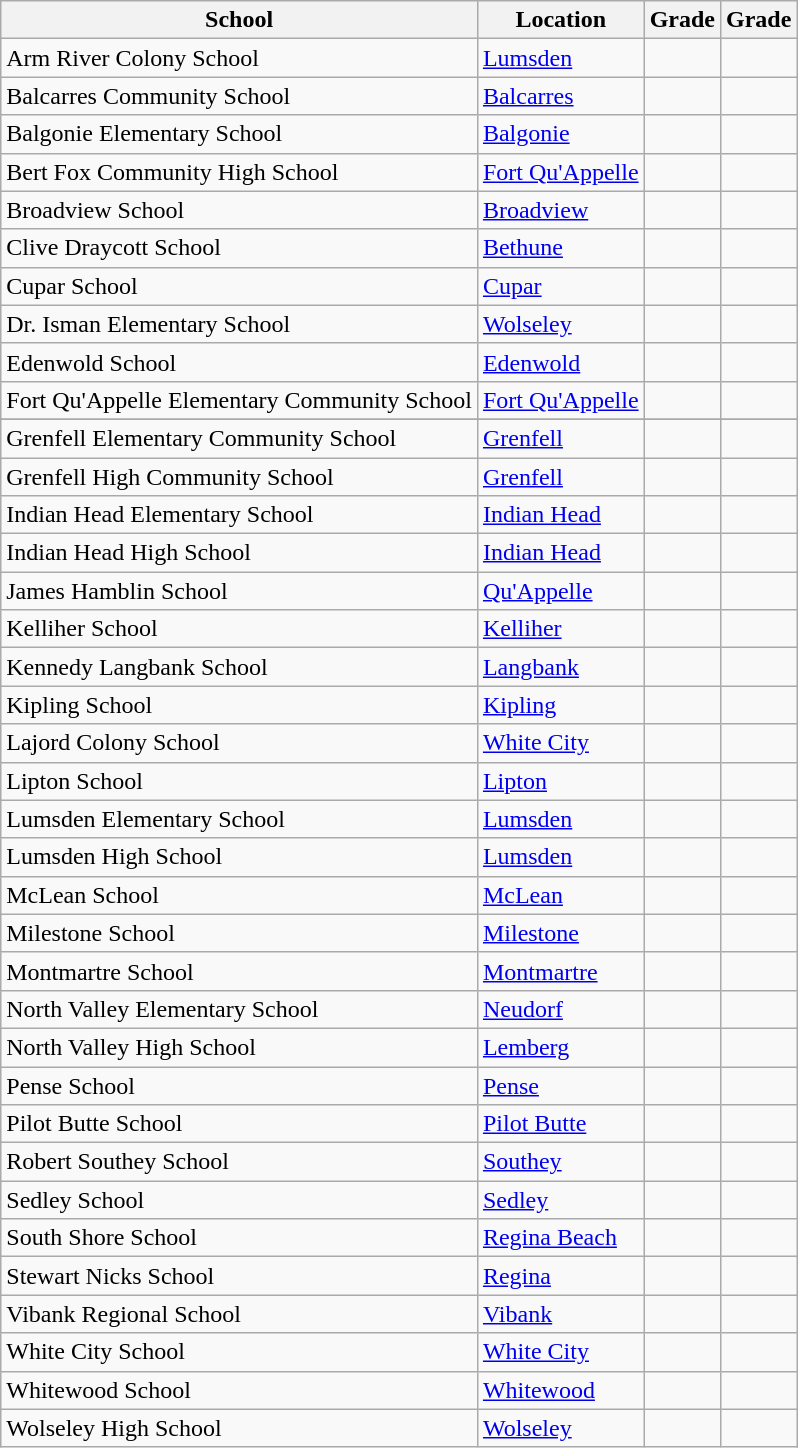<table class="wikitable sortable">
<tr>
<th>School</th>
<th>Location</th>
<th>Grade </th>
<th>Grade </th>
</tr>
<tr>
<td>Arm River Colony School</td>
<td><a href='#'>Lumsden</a></td>
<td></td>
<td></td>
</tr>
<tr>
<td>Balcarres Community School</td>
<td><a href='#'>Balcarres</a></td>
<td></td>
<td></td>
</tr>
<tr>
<td>Balgonie Elementary School</td>
<td><a href='#'>Balgonie</a></td>
<td></td>
<td></td>
</tr>
<tr>
<td>Bert Fox Community High School</td>
<td><a href='#'>Fort Qu'Appelle</a></td>
<td></td>
<td></td>
</tr>
<tr>
<td>Broadview School</td>
<td><a href='#'>Broadview</a></td>
<td></td>
<td></td>
</tr>
<tr>
<td>Clive Draycott School</td>
<td><a href='#'>Bethune</a></td>
<td></td>
<td></td>
</tr>
<tr>
<td>Cupar School</td>
<td><a href='#'>Cupar</a></td>
<td></td>
<td></td>
</tr>
<tr>
<td>Dr. Isman Elementary School</td>
<td><a href='#'>Wolseley</a></td>
<td></td>
<td></td>
</tr>
<tr>
<td>Edenwold School</td>
<td><a href='#'>Edenwold</a></td>
<td></td>
<td></td>
</tr>
<tr>
<td>Fort Qu'Appelle Elementary Community School</td>
<td><a href='#'>Fort Qu'Appelle</a></td>
<td></td>
<td></td>
</tr>
<tr>
</tr>
<tr>
<td>Grenfell Elementary Community School</td>
<td><a href='#'>Grenfell</a></td>
<td></td>
<td></td>
</tr>
<tr>
<td>Grenfell High Community School</td>
<td><a href='#'>Grenfell</a></td>
<td></td>
<td></td>
</tr>
<tr>
<td>Indian Head Elementary School</td>
<td><a href='#'>Indian Head</a></td>
<td></td>
<td></td>
</tr>
<tr>
<td>Indian Head High School</td>
<td><a href='#'>Indian Head</a></td>
<td></td>
<td></td>
</tr>
<tr>
<td>James Hamblin School</td>
<td><a href='#'>Qu'Appelle</a></td>
<td></td>
<td></td>
</tr>
<tr>
<td>Kelliher School</td>
<td><a href='#'>Kelliher</a></td>
<td></td>
<td></td>
</tr>
<tr>
<td>Kennedy Langbank School</td>
<td><a href='#'>Langbank</a></td>
<td></td>
<td></td>
</tr>
<tr>
<td>Kipling School</td>
<td><a href='#'>Kipling</a></td>
<td></td>
<td></td>
</tr>
<tr>
<td>Lajord Colony School</td>
<td><a href='#'>White City</a></td>
<td></td>
<td></td>
</tr>
<tr>
<td>Lipton School</td>
<td><a href='#'>Lipton</a></td>
<td></td>
<td></td>
</tr>
<tr>
<td>Lumsden Elementary School</td>
<td><a href='#'>Lumsden</a></td>
<td></td>
<td></td>
</tr>
<tr>
<td>Lumsden High School</td>
<td><a href='#'>Lumsden</a></td>
<td></td>
<td></td>
</tr>
<tr>
<td>McLean School</td>
<td><a href='#'>McLean</a></td>
<td></td>
<td></td>
</tr>
<tr>
<td>Milestone School</td>
<td><a href='#'>Milestone</a></td>
<td></td>
<td></td>
</tr>
<tr>
<td>Montmartre School</td>
<td><a href='#'>Montmartre</a></td>
<td></td>
<td></td>
</tr>
<tr>
<td>North Valley Elementary School</td>
<td><a href='#'>Neudorf</a></td>
<td></td>
<td></td>
</tr>
<tr>
<td>North Valley High School</td>
<td><a href='#'>Lemberg</a></td>
<td></td>
<td></td>
</tr>
<tr>
<td>Pense School</td>
<td><a href='#'>Pense</a></td>
<td></td>
<td></td>
</tr>
<tr>
<td>Pilot Butte School</td>
<td><a href='#'>Pilot Butte</a></td>
<td></td>
<td></td>
</tr>
<tr>
<td>Robert Southey School</td>
<td><a href='#'>Southey</a></td>
<td></td>
<td></td>
</tr>
<tr>
<td>Sedley School</td>
<td><a href='#'>Sedley</a></td>
<td></td>
<td></td>
</tr>
<tr>
<td>South Shore School</td>
<td><a href='#'>Regina Beach</a></td>
<td></td>
<td></td>
</tr>
<tr>
<td>Stewart Nicks School</td>
<td><a href='#'>Regina</a></td>
<td></td>
<td></td>
</tr>
<tr>
<td>Vibank Regional School</td>
<td><a href='#'>Vibank</a></td>
<td></td>
<td></td>
</tr>
<tr>
<td>White City School</td>
<td><a href='#'>White City</a></td>
<td></td>
<td></td>
</tr>
<tr>
<td>Whitewood School</td>
<td><a href='#'>Whitewood</a></td>
<td></td>
<td></td>
</tr>
<tr>
<td>Wolseley High School</td>
<td><a href='#'>Wolseley</a></td>
<td></td>
<td></td>
</tr>
</table>
